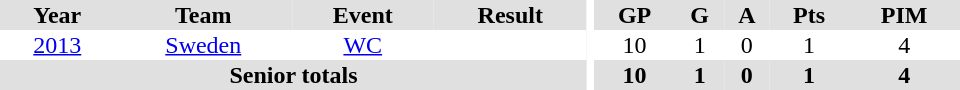<table border="0" cellpadding="1" cellspacing="0" ID="Table3" style="text-align:center; width:40em">
<tr ALIGN="center" bgcolor="#e0e0e0">
<th>Year</th>
<th>Team</th>
<th>Event</th>
<th>Result</th>
<th rowspan="99" bgcolor="#ffffff"></th>
<th>GP</th>
<th>G</th>
<th>A</th>
<th>Pts</th>
<th>PIM</th>
</tr>
<tr>
<td><a href='#'>2013</a></td>
<td><a href='#'>Sweden</a></td>
<td><a href='#'>WC</a></td>
<td></td>
<td>10</td>
<td>1</td>
<td>0</td>
<td>1</td>
<td>4</td>
</tr>
<tr bgcolor="#e0e0e0">
<th colspan="4">Senior totals</th>
<th>10</th>
<th>1</th>
<th>0</th>
<th>1</th>
<th>4</th>
</tr>
</table>
